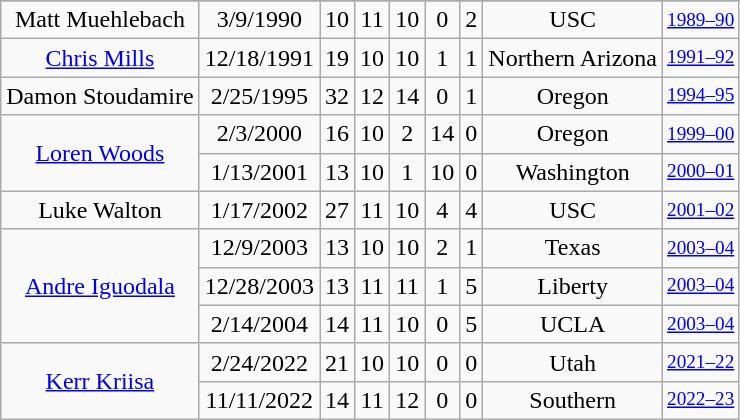<table class="wikitable" style="text-align: center;">
<tr>
</tr>
<tr>
<td>Matt Muehlebach</td>
<td>3/9/1990</td>
<td>10</td>
<td>11</td>
<td>10</td>
<td>0</td>
<td>2</td>
<td>USC</td>
<td style="font-size:80%;"><a href='#'>1989–90</a></td>
</tr>
<tr>
<td><a href='#'>Chris Mills</a></td>
<td>12/18/1991</td>
<td>19</td>
<td>10</td>
<td>10</td>
<td>1</td>
<td>1</td>
<td>Northern Arizona</td>
<td style="font-size:80%;"><a href='#'>1991–92</a></td>
</tr>
<tr>
<td>Damon Stoudamire</td>
<td>2/25/1995</td>
<td>32</td>
<td>12</td>
<td>14</td>
<td>0</td>
<td>1</td>
<td>Oregon</td>
<td style="font-size:80%;"><a href='#'>1994–95</a></td>
</tr>
<tr>
<td rowspan=2><a href='#'>Loren Woods</a></td>
<td>2/3/2000</td>
<td>16</td>
<td>10</td>
<td>2</td>
<td>14</td>
<td>0</td>
<td>Oregon</td>
<td style="font-size:80%;"><a href='#'>1999–00</a></td>
</tr>
<tr>
<td>1/13/2001</td>
<td>13</td>
<td>10</td>
<td>1</td>
<td>10</td>
<td>0</td>
<td>Washington</td>
<td style="font-size:80%;"><a href='#'>2000–01</a></td>
</tr>
<tr>
<td>Luke Walton</td>
<td>1/17/2002</td>
<td>27</td>
<td>11</td>
<td>10</td>
<td>4</td>
<td>4</td>
<td>USC</td>
<td style="font-size:80%;"><a href='#'>2001–02</a></td>
</tr>
<tr>
<td rowspan=3><a href='#'>Andre Iguodala</a></td>
<td>12/9/2003</td>
<td>13</td>
<td>10</td>
<td>10</td>
<td>2</td>
<td>1</td>
<td>Texas</td>
<td style="font-size:80%;"><a href='#'>2003–04</a></td>
</tr>
<tr>
<td>12/28/2003</td>
<td>13</td>
<td>11</td>
<td>11</td>
<td>1</td>
<td>5</td>
<td>Liberty</td>
<td style="font-size:80%;"><a href='#'>2003–04</a></td>
</tr>
<tr>
<td>2/14/2004</td>
<td>14</td>
<td>11</td>
<td>10</td>
<td>0</td>
<td>5</td>
<td>UCLA</td>
<td style="font-size:80%;"><a href='#'>2003–04</a></td>
</tr>
<tr>
<td rowspan=2><a href='#'>Kerr Kriisa</a></td>
<td>2/24/2022</td>
<td>21</td>
<td>10</td>
<td>10</td>
<td>0</td>
<td>0</td>
<td>Utah</td>
<td style="font-size:80%;"><a href='#'>2021–22</a></td>
</tr>
<tr>
<td>11/11/2022</td>
<td>14</td>
<td>11</td>
<td>12</td>
<td>0</td>
<td>0</td>
<td>Southern</td>
<td style="font-size:80%;"><a href='#'>2022–23</a></td>
</tr>
</table>
